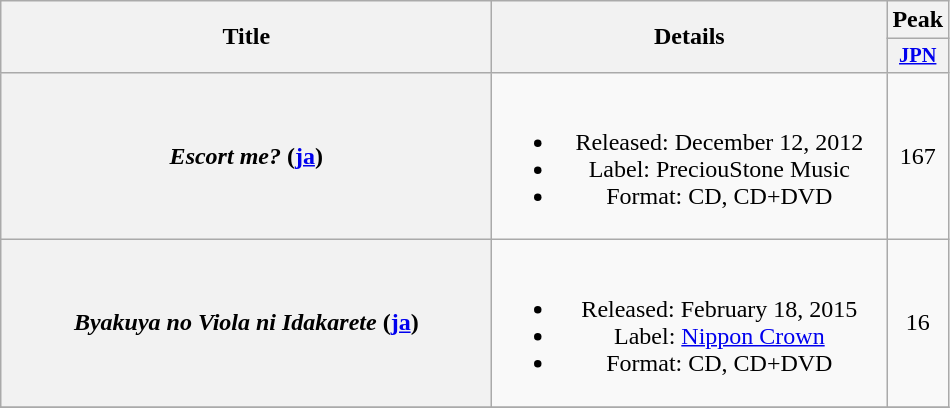<table class="wikitable plainrowheaders" style="text-align:center;">
<tr>
<th scope="col" rowspan="2" style="width:20em;">Title</th>
<th scope="col" rowspan="2" style="width:16em;">Details</th>
<th scope="col">Peak</th>
</tr>
<tr>
<th scope="col" style="width:2.5em;font-size:85%;"><a href='#'>JPN</a><br></th>
</tr>
<tr>
<th scope="row"><em>Escort me?</em> (<a href='#'>ja</a>)</th>
<td><br><ul><li>Released: December 12, 2012</li><li>Label: PreciouStone Music</li><li>Format: CD, CD+DVD</li></ul></td>
<td>167</td>
</tr>
<tr>
<th scope="row"><em>Byakuya no Viola ni Idakarete</em> (<a href='#'>ja</a>)</th>
<td><br><ul><li>Released: February 18, 2015</li><li>Label: <a href='#'>Nippon Crown</a></li><li>Format: CD, CD+DVD</li></ul></td>
<td>16</td>
</tr>
<tr>
</tr>
</table>
